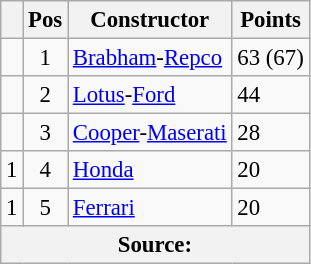<table class="wikitable" style="font-size: 95%;">
<tr>
<th></th>
<th>Pos</th>
<th>Constructor</th>
<th>Points</th>
</tr>
<tr>
<td align="left"></td>
<td align="center">1</td>
<td> <a href='#'>Brabham</a>-<a href='#'>Repco</a></td>
<td align="left">63 (67)</td>
</tr>
<tr>
<td align="left"></td>
<td align="center">2</td>
<td> <a href='#'>Lotus</a>-<a href='#'>Ford</a></td>
<td align="left">44</td>
</tr>
<tr>
<td align="left"></td>
<td align="center">3</td>
<td> <a href='#'>Cooper</a>-<a href='#'>Maserati</a></td>
<td align="left">28</td>
</tr>
<tr>
<td align="left"> 1</td>
<td align="center">4</td>
<td> <a href='#'>Honda</a></td>
<td align="left">20</td>
</tr>
<tr>
<td align="left"> 1</td>
<td align="center">5</td>
<td> <a href='#'>Ferrari</a></td>
<td align="left">20</td>
</tr>
<tr>
<th colspan=4>Source: </th>
</tr>
</table>
